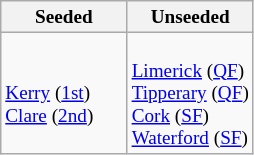<table class="wikitable" style="font-size:80%">
<tr>
<th width="50%">Seeded</th>
<th width="50%">Unseeded</th>
</tr>
<tr>
<td><br> <a href='#'>Kerry</a> (<a href='#'>1st</a>)<br> <a href='#'>Clare</a> (<a href='#'>2nd</a>)</td>
<td><br> <a href='#'>Limerick</a> (<a href='#'>QF</a>)<br> <a href='#'>Tipperary</a> (<a href='#'>QF</a>)<br> <a href='#'>Cork</a> (<a href='#'>SF</a>)<br> <a href='#'>Waterford</a> (<a href='#'>SF</a>)</td>
</tr>
</table>
